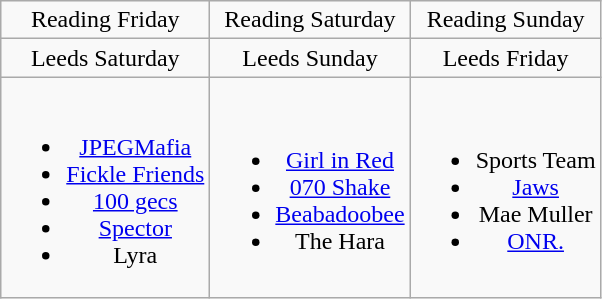<table class="wikitable" style="text-align:center;">
<tr>
<td>Reading Friday</td>
<td>Reading Saturday</td>
<td>Reading Sunday</td>
</tr>
<tr>
<td>Leeds Saturday</td>
<td>Leeds Sunday</td>
<td>Leeds Friday</td>
</tr>
<tr>
<td><br><ul><li><a href='#'>JPEGMafia</a></li><li><a href='#'>Fickle Friends</a></li><li><a href='#'>100 gecs</a></li><li><a href='#'>Spector</a></li><li>Lyra</li></ul></td>
<td><br><ul><li><a href='#'>Girl in Red</a></li><li><a href='#'>070 Shake</a></li><li><a href='#'>Beabadoobee</a></li><li>The Hara</li></ul></td>
<td><br><ul><li>Sports Team</li><li><a href='#'>Jaws</a></li><li>Mae Muller</li><li><a href='#'>ONR.</a></li></ul></td>
</tr>
</table>
